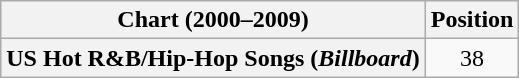<table class="wikitable plainrowheaders" style="text-align:center">
<tr>
<th scope="col">Chart (2000–2009)</th>
<th scope="col">Position</th>
</tr>
<tr>
<th scope="row">US Hot R&B/Hip-Hop Songs (<em>Billboard</em>)</th>
<td>38</td>
</tr>
</table>
